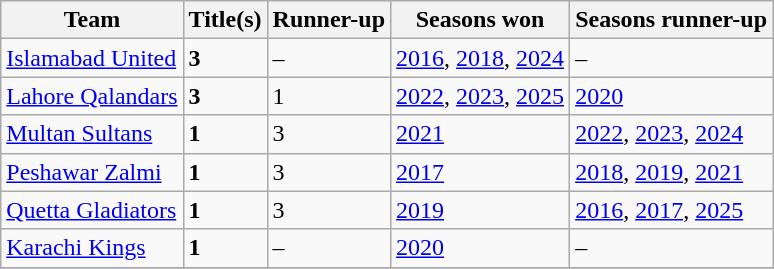<table class="wikitable">
<tr>
<th>Team</th>
<th>Title(s)</th>
<th>Runner-up</th>
<th>Seasons won</th>
<th>Seasons runner-up</th>
</tr>
<tr>
<td><a href='#'>Islamabad United</a></td>
<td><strong>3</strong></td>
<td>–</td>
<td><a href='#'>2016</a>, <a href='#'>2018</a>, <a href='#'>2024</a></td>
<td>–</td>
</tr>
<tr>
<td><a href='#'>Lahore Qalandars</a></td>
<td><strong>3</strong></td>
<td>1</td>
<td><a href='#'>2022</a>, <a href='#'>2023</a>, <a href='#'>2025</a></td>
<td><a href='#'>2020</a></td>
</tr>
<tr>
<td><a href='#'>Multan Sultans</a></td>
<td><strong>1</strong></td>
<td>3</td>
<td><a href='#'>2021</a></td>
<td><a href='#'>2022</a>, <a href='#'>2023</a>, <a href='#'>2024</a></td>
</tr>
<tr>
<td><a href='#'>Peshawar Zalmi</a></td>
<td><strong>1</strong></td>
<td>3</td>
<td><a href='#'>2017</a></td>
<td><a href='#'>2018</a>, <a href='#'>2019</a>, <a href='#'>2021</a></td>
</tr>
<tr>
<td><a href='#'>Quetta Gladiators</a></td>
<td><strong>1</strong></td>
<td>3</td>
<td><a href='#'>2019</a></td>
<td><a href='#'>2016</a>, <a href='#'>2017</a>, <a href='#'>2025</a></td>
</tr>
<tr>
<td><a href='#'>Karachi Kings</a></td>
<td><strong>1</strong></td>
<td>–</td>
<td><a href='#'>2020</a></td>
<td>–</td>
</tr>
<tr>
</tr>
</table>
